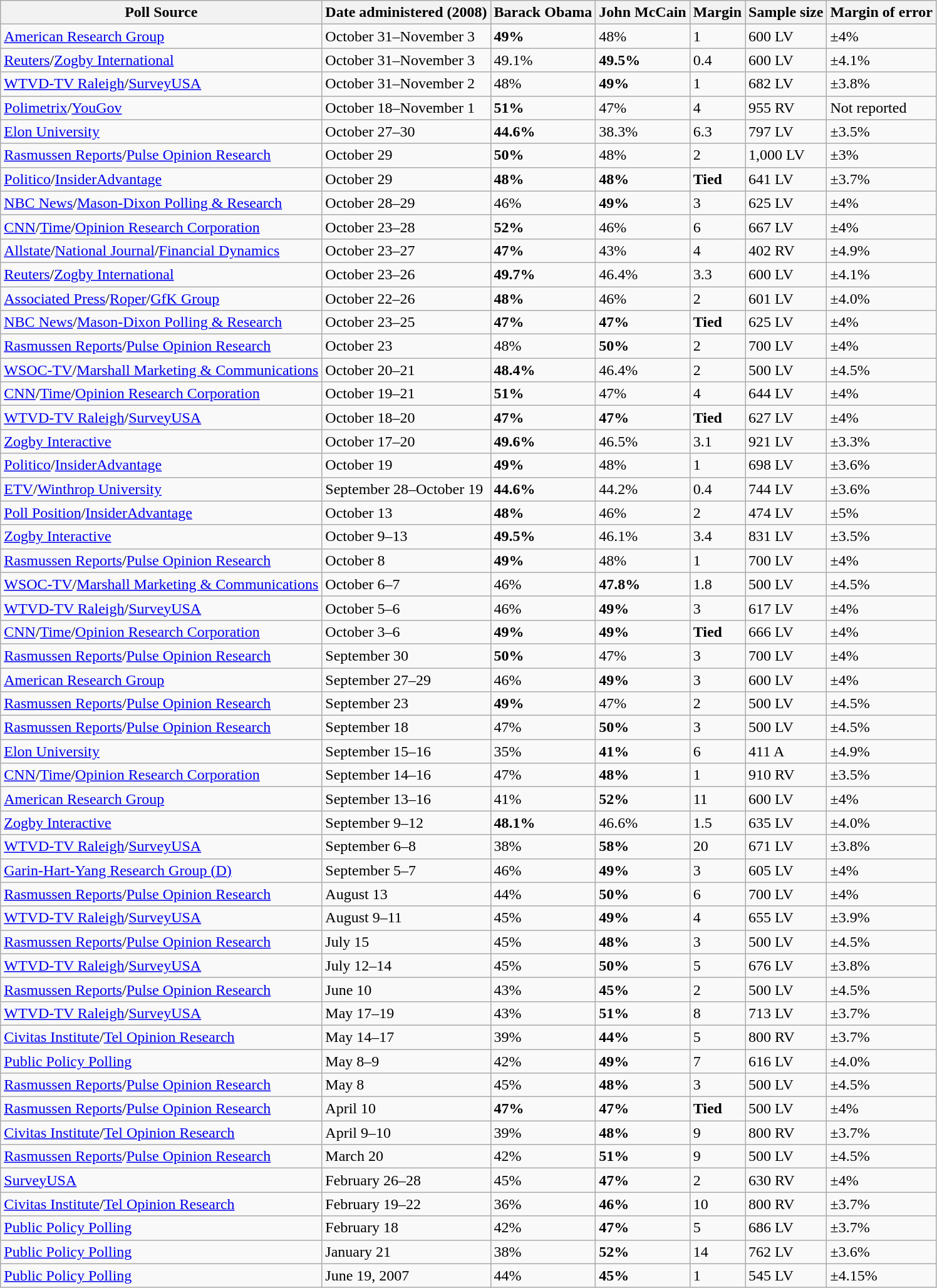<table class="wikitable collapsible">
<tr>
<th>Poll Source</th>
<th>Date administered (2008)</th>
<th>Barack Obama</th>
<th>John McCain</th>
<th>Margin</th>
<th>Sample size</th>
<th>Margin of error</th>
</tr>
<tr>
<td><a href='#'>American Research Group</a></td>
<td>October 31–November 3</td>
<td><strong>49%</strong></td>
<td>48%</td>
<td>1</td>
<td>600 LV</td>
<td>±4%</td>
</tr>
<tr>
<td><a href='#'>Reuters</a>/<a href='#'>Zogby International</a></td>
<td>October 31–November 3</td>
<td>49.1%</td>
<td><strong>49.5%</strong></td>
<td>0.4</td>
<td>600 LV</td>
<td>±4.1%</td>
</tr>
<tr>
<td><a href='#'>WTVD-TV Raleigh</a>/<a href='#'>SurveyUSA</a></td>
<td>October 31–November 2</td>
<td>48%</td>
<td><strong>49%</strong></td>
<td>1</td>
<td>682 LV</td>
<td>±3.8%</td>
</tr>
<tr>
<td><a href='#'>Polimetrix</a>/<a href='#'>YouGov</a></td>
<td>October 18–November 1</td>
<td><strong>51%</strong></td>
<td>47%</td>
<td>4</td>
<td>955 RV</td>
<td>Not reported</td>
</tr>
<tr>
<td><a href='#'>Elon University</a></td>
<td>October 27–30</td>
<td><strong>44.6%</strong></td>
<td>38.3%</td>
<td>6.3</td>
<td>797 LV</td>
<td>±3.5%</td>
</tr>
<tr>
<td><a href='#'>Rasmussen Reports</a>/<a href='#'>Pulse Opinion Research</a></td>
<td>October 29</td>
<td><strong>50%</strong></td>
<td>48%</td>
<td>2</td>
<td>1,000 LV</td>
<td>±3%</td>
</tr>
<tr>
<td><a href='#'>Politico</a>/<a href='#'>InsiderAdvantage</a></td>
<td>October 29</td>
<td><strong>48%</strong></td>
<td><strong>48%</strong></td>
<td><strong>Tied</strong></td>
<td>641 LV</td>
<td>±3.7%</td>
</tr>
<tr>
<td><a href='#'>NBC News</a>/<a href='#'>Mason-Dixon Polling & Research</a></td>
<td>October 28–29</td>
<td>46%</td>
<td><strong>49%</strong></td>
<td>3</td>
<td>625 LV</td>
<td>±4%</td>
</tr>
<tr>
<td><a href='#'>CNN</a>/<a href='#'>Time</a>/<a href='#'>Opinion Research Corporation</a></td>
<td>October 23–28</td>
<td><strong>52%</strong></td>
<td>46%</td>
<td>6</td>
<td>667 LV</td>
<td>±4%</td>
</tr>
<tr>
<td><a href='#'>Allstate</a>/<a href='#'>National Journal</a>/<a href='#'>Financial Dynamics</a></td>
<td>October 23–27</td>
<td><strong>47%</strong></td>
<td>43%</td>
<td>4</td>
<td>402 RV</td>
<td>±4.9%</td>
</tr>
<tr>
<td><a href='#'>Reuters</a>/<a href='#'>Zogby International</a></td>
<td>October 23–26</td>
<td><strong>49.7%</strong></td>
<td>46.4%</td>
<td>3.3</td>
<td>600 LV</td>
<td>±4.1%</td>
</tr>
<tr>
<td><a href='#'>Associated Press</a>/<a href='#'>Roper</a>/<a href='#'>GfK Group</a></td>
<td>October 22–26</td>
<td><strong>48%</strong></td>
<td>46%</td>
<td>2</td>
<td>601 LV</td>
<td>±4.0%</td>
</tr>
<tr>
<td><a href='#'>NBC News</a>/<a href='#'>Mason-Dixon Polling & Research</a></td>
<td>October 23–25</td>
<td><strong>47%</strong></td>
<td><strong>47%</strong></td>
<td><strong>Tied</strong></td>
<td>625 LV</td>
<td>±4%</td>
</tr>
<tr>
<td><a href='#'>Rasmussen Reports</a>/<a href='#'>Pulse Opinion Research</a></td>
<td>October 23</td>
<td>48%</td>
<td><strong>50%</strong></td>
<td>2</td>
<td>700 LV</td>
<td>±4%</td>
</tr>
<tr>
<td><a href='#'>WSOC-TV</a>/<a href='#'>Marshall Marketing & Communications</a></td>
<td>October 20–21</td>
<td><strong>48.4%</strong></td>
<td>46.4%</td>
<td>2</td>
<td>500 LV</td>
<td>±4.5%</td>
</tr>
<tr>
<td><a href='#'>CNN</a>/<a href='#'>Time</a>/<a href='#'>Opinion Research Corporation</a></td>
<td>October 19–21</td>
<td><strong>51%</strong></td>
<td>47%</td>
<td>4</td>
<td>644 LV</td>
<td>±4%</td>
</tr>
<tr>
<td><a href='#'>WTVD-TV Raleigh</a>/<a href='#'>SurveyUSA</a></td>
<td>October 18–20</td>
<td><strong>47%</strong></td>
<td><strong>47%</strong></td>
<td><strong>Tied</strong></td>
<td>627 LV</td>
<td>±4%</td>
</tr>
<tr>
<td><a href='#'>Zogby Interactive</a></td>
<td>October 17–20</td>
<td><strong>49.6%</strong></td>
<td>46.5%</td>
<td>3.1</td>
<td>921 LV</td>
<td>±3.3%</td>
</tr>
<tr>
<td><a href='#'>Politico</a>/<a href='#'>InsiderAdvantage</a></td>
<td>October 19</td>
<td><strong>49%</strong></td>
<td>48%</td>
<td>1</td>
<td>698 LV</td>
<td>±3.6%</td>
</tr>
<tr>
<td><a href='#'>ETV</a>/<a href='#'>Winthrop University</a></td>
<td>September 28–October 19</td>
<td><strong>44.6%</strong></td>
<td>44.2%</td>
<td>0.4</td>
<td>744 LV</td>
<td>±3.6%</td>
</tr>
<tr>
<td><a href='#'>Poll Position</a>/<a href='#'>InsiderAdvantage</a></td>
<td>October 13</td>
<td><strong>48%</strong></td>
<td>46%</td>
<td>2</td>
<td>474 LV</td>
<td>±5%</td>
</tr>
<tr>
<td><a href='#'>Zogby Interactive</a></td>
<td>October 9–13</td>
<td><strong>49.5%</strong></td>
<td>46.1%</td>
<td>3.4</td>
<td>831 LV</td>
<td>±3.5%</td>
</tr>
<tr>
<td><a href='#'>Rasmussen Reports</a>/<a href='#'>Pulse Opinion Research</a></td>
<td>October 8</td>
<td><strong>49%</strong></td>
<td>48%</td>
<td>1</td>
<td>700 LV</td>
<td>±4%</td>
</tr>
<tr>
<td><a href='#'>WSOC-TV</a>/<a href='#'>Marshall Marketing & Communications</a></td>
<td>October 6–7</td>
<td>46%</td>
<td><strong>47.8%</strong></td>
<td>1.8</td>
<td>500 LV</td>
<td>±4.5%</td>
</tr>
<tr>
<td><a href='#'>WTVD-TV Raleigh</a>/<a href='#'>SurveyUSA</a></td>
<td>October 5–6</td>
<td>46%</td>
<td><strong>49%</strong></td>
<td>3</td>
<td>617 LV</td>
<td>±4%</td>
</tr>
<tr>
<td><a href='#'>CNN</a>/<a href='#'>Time</a>/<a href='#'>Opinion Research Corporation</a></td>
<td>October 3–6</td>
<td><strong>49%</strong></td>
<td><strong>49%</strong></td>
<td><strong>Tied</strong></td>
<td>666 LV</td>
<td>±4%</td>
</tr>
<tr>
<td><a href='#'>Rasmussen Reports</a>/<a href='#'>Pulse Opinion Research</a></td>
<td>September 30</td>
<td><strong>50%</strong></td>
<td>47%</td>
<td>3</td>
<td>700 LV</td>
<td>±4%</td>
</tr>
<tr>
<td><a href='#'>American Research Group</a></td>
<td>September 27–29</td>
<td>46%</td>
<td><strong>49%</strong></td>
<td>3</td>
<td>600 LV</td>
<td>±4%</td>
</tr>
<tr>
<td><a href='#'>Rasmussen Reports</a>/<a href='#'>Pulse Opinion Research</a></td>
<td>September 23</td>
<td><strong>49%</strong></td>
<td>47%</td>
<td>2</td>
<td>500 LV</td>
<td>±4.5%</td>
</tr>
<tr>
<td><a href='#'>Rasmussen Reports</a>/<a href='#'>Pulse Opinion Research</a></td>
<td>September 18</td>
<td>47%</td>
<td><strong>50%</strong></td>
<td>3</td>
<td>500 LV</td>
<td>±4.5%</td>
</tr>
<tr>
<td><a href='#'>Elon University</a></td>
<td>September 15–16</td>
<td>35%</td>
<td><strong>41%</strong></td>
<td>6</td>
<td>411 A</td>
<td>±4.9%</td>
</tr>
<tr>
<td><a href='#'>CNN</a>/<a href='#'>Time</a>/<a href='#'>Opinion Research Corporation</a></td>
<td>September 14–16</td>
<td>47%</td>
<td><strong>48%</strong></td>
<td>1</td>
<td>910 RV</td>
<td>±3.5%</td>
</tr>
<tr>
<td><a href='#'>American Research Group</a></td>
<td>September 13–16</td>
<td>41%</td>
<td><strong>52%</strong></td>
<td>11</td>
<td>600 LV</td>
<td>±4%</td>
</tr>
<tr>
<td><a href='#'>Zogby Interactive</a></td>
<td>September 9–12</td>
<td><strong>48.1%</strong></td>
<td>46.6%</td>
<td>1.5</td>
<td>635 LV</td>
<td>±4.0%</td>
</tr>
<tr>
<td><a href='#'>WTVD-TV Raleigh</a>/<a href='#'>SurveyUSA</a></td>
<td>September 6–8</td>
<td>38%</td>
<td><strong>58%</strong></td>
<td>20</td>
<td>671 LV</td>
<td>±3.8%</td>
</tr>
<tr>
<td><a href='#'>Garin-Hart-Yang Research Group (D)</a></td>
<td>September 5–7</td>
<td>46%</td>
<td><strong>49%</strong></td>
<td>3</td>
<td>605 LV</td>
<td>±4%</td>
</tr>
<tr>
<td><a href='#'>Rasmussen Reports</a>/<a href='#'>Pulse Opinion Research</a></td>
<td>August 13</td>
<td>44%</td>
<td><strong>50%</strong></td>
<td>6</td>
<td>700 LV</td>
<td>±4%</td>
</tr>
<tr>
<td><a href='#'>WTVD-TV Raleigh</a>/<a href='#'>SurveyUSA</a></td>
<td>August 9–11</td>
<td>45%</td>
<td><strong>49%</strong></td>
<td>4</td>
<td>655 LV</td>
<td>±3.9%</td>
</tr>
<tr>
<td><a href='#'>Rasmussen Reports</a>/<a href='#'>Pulse Opinion Research</a></td>
<td>July 15</td>
<td>45%</td>
<td><strong>48%</strong></td>
<td>3</td>
<td>500 LV</td>
<td>±4.5%</td>
</tr>
<tr>
<td><a href='#'>WTVD-TV Raleigh</a>/<a href='#'>SurveyUSA</a></td>
<td>July 12–14</td>
<td>45%</td>
<td><strong>50%</strong></td>
<td>5</td>
<td>676 LV</td>
<td>±3.8%</td>
</tr>
<tr>
<td><a href='#'>Rasmussen Reports</a>/<a href='#'>Pulse Opinion Research</a></td>
<td>June 10</td>
<td>43%</td>
<td><strong>45%</strong></td>
<td>2</td>
<td>500 LV</td>
<td>±4.5%</td>
</tr>
<tr>
<td><a href='#'>WTVD-TV Raleigh</a>/<a href='#'>SurveyUSA</a></td>
<td>May 17–19</td>
<td>43%</td>
<td><strong>51%</strong></td>
<td>8</td>
<td>713 LV</td>
<td>±3.7%</td>
</tr>
<tr>
<td><a href='#'>Civitas Institute</a>/<a href='#'>Tel Opinion Research</a></td>
<td>May 14–17</td>
<td>39%</td>
<td><strong>44%</strong></td>
<td>5</td>
<td>800 RV</td>
<td>±3.7%</td>
</tr>
<tr>
<td><a href='#'>Public Policy Polling</a></td>
<td>May 8–9</td>
<td>42%</td>
<td><strong>49%</strong></td>
<td>7</td>
<td>616 LV</td>
<td>±4.0%</td>
</tr>
<tr>
<td><a href='#'>Rasmussen Reports</a>/<a href='#'>Pulse Opinion Research</a></td>
<td>May 8</td>
<td>45%</td>
<td><strong>48%</strong></td>
<td>3</td>
<td>500 LV</td>
<td>±4.5%</td>
</tr>
<tr>
<td><a href='#'>Rasmussen Reports</a>/<a href='#'>Pulse Opinion Research</a></td>
<td>April 10</td>
<td><strong>47%</strong></td>
<td><strong>47%</strong></td>
<td><strong>Tied</strong></td>
<td>500 LV</td>
<td>±4%</td>
</tr>
<tr>
<td><a href='#'>Civitas Institute</a>/<a href='#'>Tel Opinion Research</a></td>
<td>April 9–10</td>
<td>39%</td>
<td><strong>48%</strong></td>
<td>9</td>
<td>800 RV</td>
<td>±3.7%</td>
</tr>
<tr>
<td><a href='#'>Rasmussen Reports</a>/<a href='#'>Pulse Opinion Research</a></td>
<td>March 20</td>
<td>42%</td>
<td><strong>51%</strong></td>
<td>9</td>
<td>500 LV</td>
<td>±4.5%</td>
</tr>
<tr>
<td><a href='#'>SurveyUSA</a></td>
<td>February 26–28</td>
<td>45%</td>
<td><strong>47%</strong></td>
<td>2</td>
<td>630 RV</td>
<td>±4%</td>
</tr>
<tr>
<td><a href='#'>Civitas Institute</a>/<a href='#'>Tel Opinion Research</a></td>
<td>February 19–22</td>
<td>36%</td>
<td><strong>46%</strong></td>
<td>10</td>
<td>800 RV</td>
<td>±3.7%</td>
</tr>
<tr>
<td><a href='#'>Public Policy Polling</a></td>
<td>February 18</td>
<td>42%</td>
<td><strong>47%</strong></td>
<td>5</td>
<td>686 LV</td>
<td>±3.7%</td>
</tr>
<tr>
<td><a href='#'>Public Policy Polling</a></td>
<td>January 21</td>
<td>38%</td>
<td><strong>52%</strong></td>
<td>14</td>
<td>762 LV</td>
<td>±3.6%</td>
</tr>
<tr>
<td><a href='#'>Public Policy Polling</a></td>
<td>June 19, 2007</td>
<td>44%</td>
<td><strong>45%</strong></td>
<td>1</td>
<td>545 LV</td>
<td>±4.15%</td>
</tr>
</table>
